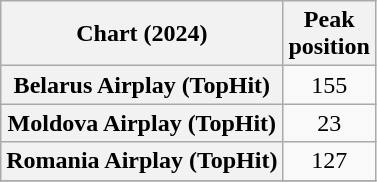<table class="wikitable sortable plainrowheaders" style="text-align:center">
<tr>
<th scope="col">Chart (2024)</th>
<th scope="col">Peak<br>position</th>
</tr>
<tr>
<th scope="row">Belarus Airplay (TopHit)</th>
<td>155</td>
</tr>
<tr>
<th scope="row">Moldova Airplay (TopHit)</th>
<td>23</td>
</tr>
<tr>
<th scope="row">Romania Airplay (TopHit)</th>
<td>127</td>
</tr>
<tr>
</tr>
</table>
